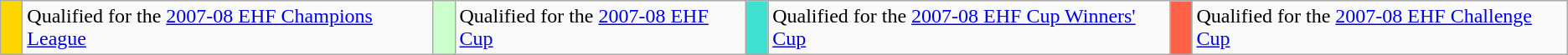<table class="wikitable" style="text-align: left;">
<tr>
<td width=10px bgcolor="gold"></td>
<td>Qualified for the <a href='#'>2007-08 EHF Champions League</a></td>
<td width=10px bgcolor=#ccffcc></td>
<td>Qualified for the <a href='#'>2007-08 EHF Cup</a></td>
<td width=10px  bgcolor="turquoise"></td>
<td>Qualified for the <a href='#'>2007-08 EHF Cup Winners' Cup</a></td>
<td width=10px  bgcolor="tomato"></td>
<td>Qualified for the <a href='#'>2007-08 EHF Challenge Cup</a></td>
</tr>
</table>
